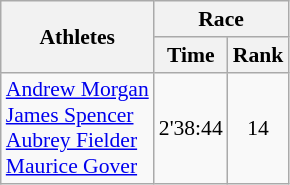<table class="wikitable" border="1" style="font-size:90%">
<tr>
<th rowspan=2>Athletes</th>
<th colspan=2>Race</th>
</tr>
<tr>
<th>Time</th>
<th>Rank</th>
</tr>
<tr>
<td><a href='#'>Andrew Morgan</a><br><a href='#'>James Spencer</a><br><a href='#'>Aubrey Fielder</a><br><a href='#'>Maurice Gover</a></td>
<td align=center>2'38:44</td>
<td align=center>14</td>
</tr>
</table>
